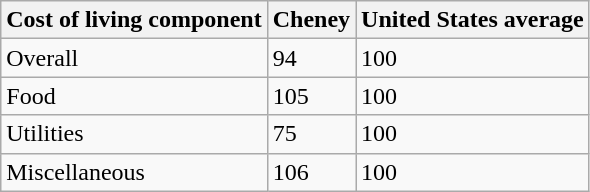<table class="wikitable">
<tr>
<th>Cost of living component</th>
<th>Cheney</th>
<th>United States average</th>
</tr>
<tr>
<td>Overall</td>
<td>94</td>
<td>100</td>
</tr>
<tr>
<td>Food</td>
<td>105</td>
<td>100</td>
</tr>
<tr>
<td>Utilities</td>
<td>75</td>
<td>100</td>
</tr>
<tr>
<td>Miscellaneous</td>
<td>106</td>
<td>100</td>
</tr>
</table>
